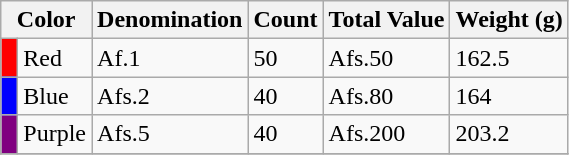<table class="wikitable">
<tr>
<th colspan=2>Color</th>
<th>Denomination</th>
<th>Count</th>
<th>Total Value</th>
<th>Weight (g)</th>
</tr>
<tr>
<td style="background:Red"> </td>
<td>Red</td>
<td>Af.1</td>
<td>50</td>
<td>Afs.50</td>
<td>162.5</td>
</tr>
<tr>
<td style="background:Blue"> </td>
<td>Blue</td>
<td>Afs.2</td>
<td>40</td>
<td>Afs.80</td>
<td>164</td>
</tr>
<tr>
<td style="background:Purple"></td>
<td>Purple</td>
<td>Afs.5</td>
<td>40</td>
<td>Afs.200</td>
<td>203.2</td>
</tr>
<tr>
</tr>
</table>
